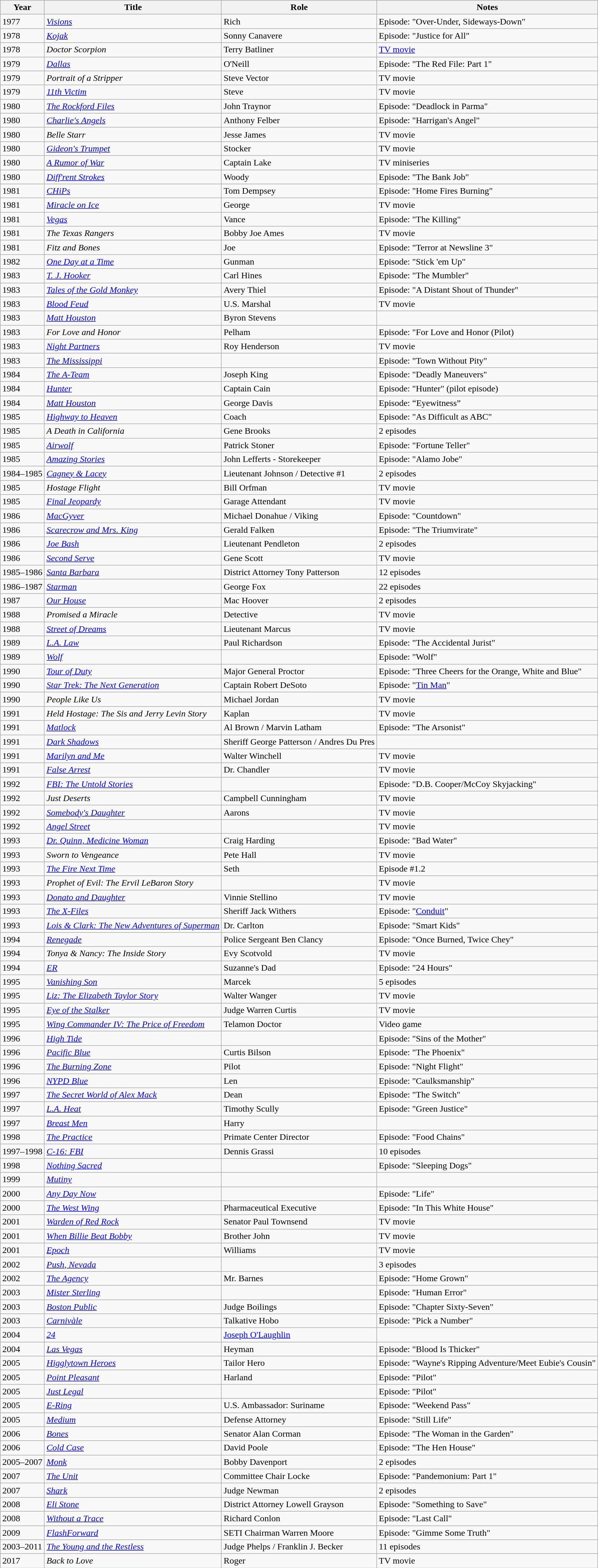<table class="wikitable sortable">
<tr>
<th>Year</th>
<th>Title</th>
<th>Role</th>
<th>Notes</th>
</tr>
<tr>
<td>1977</td>
<td><em><a href='#'>Visions</a></em></td>
<td>Rich</td>
<td>Episode: "Over-Under, Sideways-Down"</td>
</tr>
<tr>
<td>1978</td>
<td><em><a href='#'>Kojak</a></em></td>
<td>Sonny Canavere</td>
<td>Episode: "Justice for All"</td>
</tr>
<tr>
<td>1978</td>
<td><em>Doctor Scorpion</em></td>
<td>Terry Batliner</td>
<td><a href='#'>TV movie</a></td>
</tr>
<tr>
<td>1979</td>
<td><em><a href='#'>Dallas</a></em></td>
<td>O'Neill</td>
<td>Episode: "The Red File: Part 1"</td>
</tr>
<tr>
<td>1979</td>
<td><em>Portrait of a Stripper</em></td>
<td>Steve Vector</td>
<td>TV movie</td>
</tr>
<tr>
<td>1979</td>
<td><em><a href='#'>11th Victim</a></em></td>
<td>Steve</td>
<td>TV movie</td>
</tr>
<tr>
<td>1980</td>
<td><em><a href='#'>The Rockford Files</a></em></td>
<td>John Traynor</td>
<td>Episode: "Deadlock in Parma"</td>
</tr>
<tr>
<td>1980</td>
<td><em><a href='#'>Charlie's Angels</a></em></td>
<td>Anthony Felber</td>
<td>Episode: "Harrigan's Angel"</td>
</tr>
<tr>
<td>1980</td>
<td><em>Belle Starr</em></td>
<td>Jesse James</td>
<td>TV movie</td>
</tr>
<tr>
<td>1980</td>
<td><em><a href='#'>Gideon's Trumpet</a></em></td>
<td>Stocker</td>
<td>TV movie</td>
</tr>
<tr>
<td>1980</td>
<td><em><a href='#'>A Rumor of War</a></em></td>
<td>Captain Lake</td>
<td>TV miniseries</td>
</tr>
<tr>
<td>1980</td>
<td><em><a href='#'>Diff'rent Strokes</a></em></td>
<td>Woody</td>
<td>Episode: "The Bank Job"</td>
</tr>
<tr>
<td>1981</td>
<td><em><a href='#'>CHiPs</a></em></td>
<td>Tom Dempsey</td>
<td>Episode: "Home Fires Burning"</td>
</tr>
<tr>
<td>1981</td>
<td><em><a href='#'>Miracle on Ice</a></em></td>
<td>George</td>
<td>TV movie</td>
</tr>
<tr>
<td>1981</td>
<td><em><a href='#'>Vegas</a></em></td>
<td>Vance</td>
<td>Episode: "The Killing"</td>
</tr>
<tr>
<td>1981</td>
<td><em>The Texas Rangers</em></td>
<td>Bobby Joe Ames</td>
<td>TV movie</td>
</tr>
<tr>
<td>1981</td>
<td><em>Fitz and Bones</em></td>
<td>Joe</td>
<td>Episode: "Terror at Newsline 3"</td>
</tr>
<tr>
<td>1982</td>
<td><em><a href='#'>One Day at a Time</a></em></td>
<td>Gunman</td>
<td>Episode: "Stick 'em Up"</td>
</tr>
<tr>
<td>1983</td>
<td><em><a href='#'>T. J. Hooker</a></em></td>
<td>Carl Hines</td>
<td>Episode: "The Mumbler"</td>
</tr>
<tr>
<td>1983</td>
<td><em><a href='#'>Tales of the Gold Monkey</a></em></td>
<td>Avery Thiel</td>
<td>Episode: "A Distant Shout of Thunder"</td>
</tr>
<tr>
<td>1983</td>
<td><em><a href='#'>Blood Feud</a></em></td>
<td>U.S. Marshal</td>
<td>TV movie</td>
</tr>
<tr>
<td>1983</td>
<td><em><a href='#'>Matt Houston</a></em></td>
<td>Byron Stevens</td>
<td></td>
</tr>
<tr>
<td>1983</td>
<td><em>For Love and Honor</em></td>
<td>Pelham</td>
<td>Episode: "For Love and Honor (Pilot)</td>
</tr>
<tr>
<td>1983</td>
<td><em><a href='#'>Night Partners</a></em></td>
<td>Roy Henderson</td>
<td>TV movie</td>
</tr>
<tr>
<td>1983</td>
<td><em><a href='#'>The Mississippi</a></em></td>
<td></td>
<td>Episode: "Town Without Pity"</td>
</tr>
<tr>
<td>1984</td>
<td><em><a href='#'>The A-Team</a></em></td>
<td>Joseph King</td>
<td>Episode: "Deadly Maneuvers"</td>
</tr>
<tr>
<td>1984</td>
<td><em><a href='#'>Hunter</a></em></td>
<td>Captain Cain</td>
<td>Episode: "Hunter" (pilot episode)</td>
</tr>
<tr>
<td>1984</td>
<td><em><a href='#'>Matt Houston</a></em></td>
<td>George Davis</td>
<td>Episode: “Eyewitness”</td>
</tr>
<tr>
<td>1985</td>
<td><em><a href='#'>Highway to Heaven</a></em></td>
<td>Coach</td>
<td>Episode: "As Difficult as ABC"</td>
</tr>
<tr>
<td>1985</td>
<td><em>A Death in California</em></td>
<td>Gene Brooks</td>
<td>2 episodes</td>
</tr>
<tr>
<td>1985</td>
<td><em><a href='#'>Airwolf</a></em></td>
<td>Patrick Stoner</td>
<td>Episode: "Fortune Teller"</td>
</tr>
<tr>
<td>1985</td>
<td><em><a href='#'>Amazing Stories</a></em></td>
<td>John Lefferts - Storekeeper</td>
<td>Episode: "Alamo Jobe"</td>
</tr>
<tr>
<td>1984–1985</td>
<td><em><a href='#'>Cagney & Lacey</a></em></td>
<td>Lieutenant Johnson / Detective #1</td>
<td>2 episodes</td>
</tr>
<tr>
<td>1985</td>
<td><em>Hostage Flight</em></td>
<td>Bill Orfman</td>
<td>TV movie</td>
</tr>
<tr>
<td>1985</td>
<td><em><a href='#'>Final Jeopardy</a></em></td>
<td>Garage Attendant</td>
<td>TV movie</td>
</tr>
<tr>
<td>1986</td>
<td><em><a href='#'>MacGyver</a></em></td>
<td>Michael Donahue / Viking</td>
<td>Episode: "Countdown"</td>
</tr>
<tr>
<td>1986</td>
<td><em><a href='#'>Scarecrow and Mrs. King</a></em></td>
<td>Gerald Falken</td>
<td>Episode: "The Triumvirate"</td>
</tr>
<tr>
<td>1986</td>
<td><em><a href='#'>Joe Bash</a></em></td>
<td>Lieutenant Pendleton</td>
<td>2 episodes</td>
</tr>
<tr>
<td>1986</td>
<td><em><a href='#'>Second Serve</a></em></td>
<td>Gene Scott</td>
<td>TV movie</td>
</tr>
<tr>
<td>1985–1986</td>
<td><em><a href='#'>Santa Barbara</a></em></td>
<td>District Attorney Tony Patterson</td>
<td>12 episodes</td>
</tr>
<tr>
<td>1986–1987</td>
<td><em><a href='#'>Starman</a></em></td>
<td>George Fox</td>
<td>22 episodes</td>
</tr>
<tr>
<td>1987</td>
<td><em><a href='#'>Our House</a></em></td>
<td>Mac Hoover</td>
<td>2 episodes</td>
</tr>
<tr>
<td>1988</td>
<td><em>Promised a Miracle</em></td>
<td>Detective</td>
<td>TV movie</td>
</tr>
<tr>
<td>1988</td>
<td><em><a href='#'>Street of Dreams</a></em></td>
<td>Lieutenant Marcus</td>
<td>TV movie</td>
</tr>
<tr>
<td>1989</td>
<td><em><a href='#'>L.A. Law</a></em></td>
<td>Paul Richardson</td>
<td>Episode: "The Accidental Jurist"</td>
</tr>
<tr>
<td>1989</td>
<td><em><a href='#'>Wolf</a></em></td>
<td></td>
<td>Episode: "Wolf"</td>
</tr>
<tr>
<td>1990</td>
<td><em><a href='#'>Tour of Duty</a></em></td>
<td>Major General Proctor</td>
<td>Episode: "Three Cheers for the Orange, White and Blue"</td>
</tr>
<tr>
<td>1990</td>
<td><em><a href='#'>Star Trek: The Next Generation</a></em></td>
<td>Captain Robert DeSoto</td>
<td>Episode: "<a href='#'>Tin Man</a>"</td>
</tr>
<tr>
<td>1990</td>
<td><em>People Like Us</em></td>
<td>Michael Jordan</td>
<td>TV movie</td>
</tr>
<tr>
<td>1991</td>
<td><em>Held Hostage: The Sis and Jerry Levin Story</em></td>
<td>Kaplan</td>
<td>TV movie</td>
</tr>
<tr>
<td>1991</td>
<td><em><a href='#'>Matlock</a></em></td>
<td>Al Brown / Marvin Latham</td>
<td>Episode: "The Arsonist"</td>
</tr>
<tr>
<td>1991</td>
<td><em><a href='#'>Dark Shadows</a></em></td>
<td>Sheriff George Patterson / Andres Du Pres</td>
<td></td>
</tr>
<tr>
<td>1991</td>
<td><em><a href='#'>Marilyn and Me</a></em></td>
<td>Walter Winchell</td>
<td>TV movie</td>
</tr>
<tr>
<td>1991</td>
<td><em><a href='#'>False Arrest</a></em></td>
<td>Dr. Chandler</td>
<td>TV movie</td>
</tr>
<tr>
<td>1992</td>
<td><em><a href='#'>FBI: The Untold Stories</a></em></td>
<td></td>
<td>Episode: "D.B. Cooper/McCoy Skyjacking"</td>
</tr>
<tr>
<td>1992</td>
<td><em>Just Deserts</em></td>
<td>Campbell Cunningham</td>
<td>TV movie</td>
</tr>
<tr>
<td>1992</td>
<td><em><a href='#'>Somebody's Daughter</a></em></td>
<td>Aarons</td>
<td>TV movie</td>
</tr>
<tr>
<td>1992</td>
<td><em><a href='#'>Angel Street</a></em></td>
<td></td>
<td>TV movie</td>
</tr>
<tr>
<td>1993</td>
<td><em><a href='#'>Dr. Quinn, Medicine Woman</a></em></td>
<td>Craig Harding</td>
<td>Episode: "Bad Water"</td>
</tr>
<tr>
<td>1993</td>
<td><em>Sworn to Vengeance</em></td>
<td>Pete Hall</td>
<td>TV movie</td>
</tr>
<tr>
<td>1993</td>
<td><em><a href='#'>The Fire Next Time</a></em></td>
<td>Seth</td>
<td>Episode #1.2</td>
</tr>
<tr>
<td>1993</td>
<td><em>Prophet of Evil: The Ervil LeBaron Story</em></td>
<td></td>
<td>TV movie</td>
</tr>
<tr>
<td>1993</td>
<td><em><a href='#'>Donato and Daughter</a></em></td>
<td>Vinnie Stellino</td>
<td>TV movie</td>
</tr>
<tr>
<td>1993</td>
<td><em><a href='#'>The X-Files</a></em></td>
<td>Sheriff Jack Withers</td>
<td>Episode: "<a href='#'>Conduit</a>"</td>
</tr>
<tr>
<td>1993</td>
<td><em><a href='#'>Lois & Clark: The New Adventures of Superman</a></em></td>
<td>Dr. Carlton</td>
<td>Episode: "Smart Kids"</td>
</tr>
<tr>
<td>1994</td>
<td><em><a href='#'>Renegade</a></em></td>
<td>Police Sergeant Ben Clancy</td>
<td>Episode: "Once Burned, Twice Chey"</td>
</tr>
<tr>
<td>1994</td>
<td><em>Tonya & Nancy: The Inside Story</em></td>
<td>Evy Scotvold</td>
<td>TV movie</td>
</tr>
<tr>
<td>1994</td>
<td><em><a href='#'>ER</a></em></td>
<td>Suzanne's Dad</td>
<td>Episode: "24 Hours"</td>
</tr>
<tr>
<td>1995</td>
<td><em><a href='#'>Vanishing Son</a></em></td>
<td>Marcek</td>
<td>5 episodes</td>
</tr>
<tr>
<td>1995</td>
<td><em><a href='#'>Liz: The Elizabeth Taylor Story</a></em></td>
<td>Walter Wanger</td>
<td>TV movie</td>
</tr>
<tr>
<td>1995</td>
<td><em><a href='#'>Eye of the Stalker</a></em></td>
<td>Judge Warren Curtis</td>
<td>TV movie</td>
</tr>
<tr>
<td>1995</td>
<td><em><a href='#'>Wing Commander IV: The Price of Freedom</a></em></td>
<td>Telamon Doctor</td>
<td>Video game</td>
</tr>
<tr>
<td>1996</td>
<td><em><a href='#'>High Tide</a></em></td>
<td></td>
<td>Episode: "Sins of the Mother"</td>
</tr>
<tr>
<td>1996</td>
<td><em><a href='#'>Pacific Blue</a></em></td>
<td>Curtis Bilson</td>
<td>Episode: "The Phoenix"</td>
</tr>
<tr>
<td>1996</td>
<td><em><a href='#'>The Burning Zone</a></em></td>
<td>Pilot</td>
<td>Episode: "Night Flight"</td>
</tr>
<tr>
<td>1996</td>
<td><em><a href='#'>NYPD Blue</a></em></td>
<td>Len</td>
<td>Episode: "Caulksmanship"</td>
</tr>
<tr>
<td>1997</td>
<td><em><a href='#'>The Secret World of Alex Mack</a></em></td>
<td>Dean</td>
<td>Episode: "The Switch"</td>
</tr>
<tr>
<td>1997</td>
<td><em><a href='#'>L.A. Heat</a></em></td>
<td>Timothy Scully</td>
<td>Episode: "Green Justice"</td>
</tr>
<tr>
<td>1997</td>
<td><em><a href='#'>Breast Men</a></em></td>
<td>Harry</td>
<td></td>
</tr>
<tr>
<td>1998</td>
<td><em><a href='#'>The Practice</a></em></td>
<td>Primate Center Director</td>
<td>Episode: "Food Chains"</td>
</tr>
<tr>
<td>1997–1998</td>
<td><em><a href='#'>C-16: FBI</a></em></td>
<td>Dennis Grassi</td>
<td>10 episodes</td>
</tr>
<tr>
<td>1998</td>
<td><em><a href='#'>Nothing Sacred</a></em></td>
<td></td>
<td>Episode: "Sleeping Dogs"</td>
</tr>
<tr>
<td>1999</td>
<td><em><a href='#'>Mutiny</a></em></td>
<td></td>
</tr>
<tr>
<td>2000</td>
<td><em><a href='#'>Any Day Now</a></em></td>
<td></td>
<td>Episode: "Life"</td>
</tr>
<tr>
<td>2000</td>
<td><em><a href='#'>The West Wing</a></em></td>
<td>Pharmaceutical Executive</td>
<td>Episode: "In This White House"</td>
</tr>
<tr>
<td>2001</td>
<td><em><a href='#'>Warden of Red Rock</a></em></td>
<td>Senator Paul Townsend</td>
<td>TV movie</td>
</tr>
<tr>
<td>2001</td>
<td><em><a href='#'>When Billie Beat Bobby</a></em></td>
<td>Brother John</td>
<td>TV movie</td>
</tr>
<tr>
<td>2001</td>
<td><em><a href='#'>Epoch</a></em></td>
<td>Williams</td>
<td>TV movie</td>
</tr>
<tr>
<td>2002</td>
<td><em><a href='#'>Push, Nevada</a></em></td>
<td></td>
<td>3 episodes</td>
</tr>
<tr>
<td>2002</td>
<td><em><a href='#'>The Agency</a></em></td>
<td>Mr. Barnes</td>
<td>Episode: "Home Grown"</td>
</tr>
<tr>
<td>2003</td>
<td><em><a href='#'>Mister Sterling</a></em></td>
<td></td>
<td>Episode: "Human Error"</td>
</tr>
<tr>
<td>2003</td>
<td><em><a href='#'>Boston Public</a></em></td>
<td>Judge Boilings</td>
<td>Episode: "Chapter Sixty-Seven"</td>
</tr>
<tr>
<td>2003</td>
<td><em><a href='#'>Carnivàle</a></em></td>
<td>Talkative Hobo</td>
<td>Episode: "Pick a Number"</td>
</tr>
<tr>
<td>2004</td>
<td><em><a href='#'>24</a></em></td>
<td><a href='#'>Joseph O'Laughlin</a></td>
</tr>
<tr>
<td>2004</td>
<td><em><a href='#'>Las Vegas</a></em></td>
<td>Heyman</td>
<td>Episode: "Blood Is Thicker"</td>
</tr>
<tr>
<td>2005</td>
<td><em><a href='#'>Higglytown Heroes</a></em></td>
<td>Tailor Hero</td>
<td>Episode: "Wayne's Ripping Adventure/Meet Eubie's Cousin"</td>
</tr>
<tr>
<td>2005</td>
<td><em><a href='#'>Point Pleasant</a></em></td>
<td>Harland</td>
<td>Episode: "Pilot"</td>
</tr>
<tr>
<td>2005</td>
<td><em><a href='#'>Just Legal</a></em></td>
<td></td>
<td>Episode: "Pilot"</td>
</tr>
<tr>
<td>2005</td>
<td><em><a href='#'>E-Ring</a></em></td>
<td>U.S. Ambassador: Suriname</td>
<td>Episode: "Weekend Pass"</td>
</tr>
<tr>
<td>2005</td>
<td><em><a href='#'>Medium</a></em></td>
<td>Defense Attorney</td>
<td>Episode: "Still Life"</td>
</tr>
<tr>
<td>2006</td>
<td><em><a href='#'>Bones</a></em></td>
<td>Senator Alan Corman</td>
<td>Episode: "The Woman in the Garden"</td>
</tr>
<tr>
<td>2006</td>
<td><em><a href='#'>Cold Case</a></em></td>
<td>David Poole</td>
<td>Episode: "The Hen House"</td>
</tr>
<tr>
<td>2005–2007</td>
<td><em><a href='#'>Monk</a></em></td>
<td>Bobby Davenport</td>
<td>2 episodes</td>
</tr>
<tr>
<td>2007</td>
<td><em><a href='#'>The Unit</a></em></td>
<td>Committee Chair Locke</td>
<td>Episode: "Pandemonium: Part 1"</td>
</tr>
<tr>
<td>2007</td>
<td><em><a href='#'>Shark</a></em></td>
<td>Judge Newman</td>
<td>2 episodes</td>
</tr>
<tr>
<td>2008</td>
<td><em><a href='#'>Eli Stone</a></em></td>
<td>District Attorney Lowell Grayson</td>
<td>Episode: "Something to Save"</td>
</tr>
<tr>
<td>2008</td>
<td><em><a href='#'>Without a Trace</a></em></td>
<td>Richard Conlon</td>
<td>Episode: "Last Call"</td>
</tr>
<tr>
<td>2009</td>
<td><em><a href='#'>FlashForward</a></em></td>
<td>SETI Chairman Warren Moore</td>
<td>Episode: "Gimme Some Truth"</td>
</tr>
<tr>
<td>2003–2011</td>
<td><em><a href='#'>The Young and the Restless</a></em></td>
<td>Judge Phelps / Franklin J. Becker</td>
<td>11 episodes</td>
</tr>
<tr>
<td>2017</td>
<td><em>Back to Love</em></td>
<td>Roger</td>
<td>TV movie</td>
</tr>
</table>
